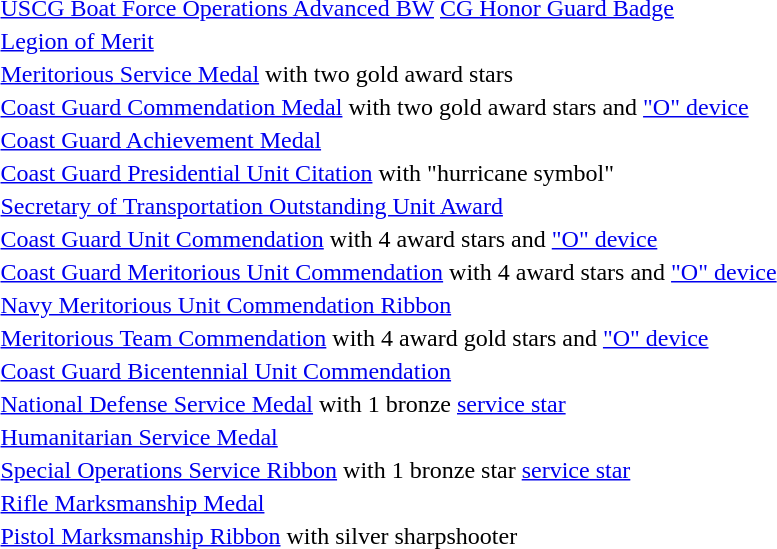<table>
<tr>
<td></td>
<td><a href='#'>USCG Boat Force Operations Advanced BW</a> <a href='#'>CG Honor Guard Badge</a></td>
</tr>
<tr>
<td></td>
<td><a href='#'>Legion of Merit</a></td>
</tr>
<tr>
<td></td>
<td><a href='#'>Meritorious Service Medal</a> with two gold award stars</td>
</tr>
<tr>
<td></td>
<td><a href='#'>Coast Guard Commendation Medal</a> with two gold award stars and <a href='#'>"O" device</a></td>
</tr>
<tr>
<td></td>
<td><a href='#'>Coast Guard Achievement Medal</a></td>
</tr>
<tr>
<td></td>
<td><a href='#'>Coast Guard Presidential Unit Citation</a> with "hurricane symbol"</td>
</tr>
<tr>
<td></td>
<td><a href='#'>Secretary of Transportation Outstanding Unit Award</a></td>
</tr>
<tr>
<td></td>
<td><a href='#'>Coast Guard Unit Commendation</a> with 4 award stars and <a href='#'>"O" device</a></td>
</tr>
<tr>
<td></td>
<td><a href='#'>Coast Guard Meritorious Unit Commendation</a> with 4 award stars and <a href='#'>"O" device</a></td>
</tr>
<tr>
<td></td>
<td><a href='#'>Navy Meritorious Unit Commendation Ribbon</a></td>
</tr>
<tr>
<td></td>
<td><a href='#'>Meritorious Team Commendation</a> with 4 award gold stars and <a href='#'>"O" device</a></td>
</tr>
<tr>
<td></td>
<td><a href='#'>Coast Guard Bicentennial Unit Commendation</a></td>
</tr>
<tr>
<td></td>
<td><a href='#'>National Defense Service Medal</a> with 1 bronze <a href='#'>service star</a></td>
</tr>
<tr>
<td></td>
<td><a href='#'>Humanitarian Service Medal</a></td>
</tr>
<tr>
<td></td>
<td><a href='#'>Special Operations Service Ribbon</a> with 1 bronze star <a href='#'>service star</a></td>
</tr>
<tr>
<td></td>
<td><a href='#'>Rifle Marksmanship Medal</a></td>
</tr>
<tr>
<td></td>
<td><a href='#'>Pistol Marksmanship Ribbon</a> with silver sharpshooter</td>
</tr>
</table>
